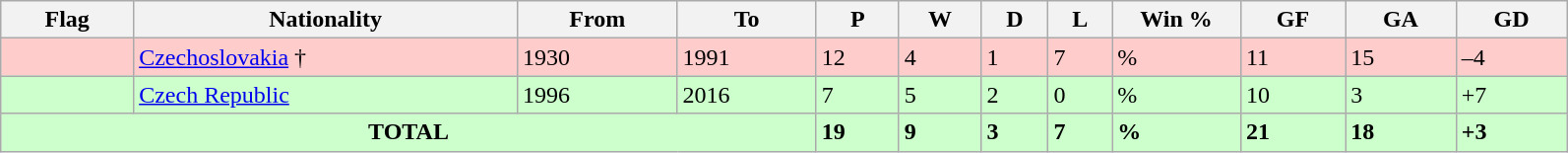<table class="wikitable sortable" style="width:84%;">
<tr>
<th width="2">Flag</th>
<th width="62">Nationality</th>
<th width="2">From</th>
<th width="2">To</th>
<th width="2">P</th>
<th width="2">W</th>
<th width="2">D</th>
<th width="2">L</th>
<th width="2">Win %</th>
<th width="2">GF</th>
<th width="2">GA</th>
<th width="2">GD</th>
</tr>
<tr bgcolor=#FFCCCC>
<td></td>
<td align=left><a href='#'>Czechoslovakia</a> †</td>
<td align=left>1930</td>
<td align=left>1991</td>
<td>12</td>
<td>4</td>
<td>1</td>
<td>7</td>
<td>%</td>
<td>11</td>
<td>15</td>
<td>–4</td>
</tr>
<tr bgcolor=#CCFFCC>
<td></td>
<td align=left><a href='#'>Czech Republic</a></td>
<td align=left>1996</td>
<td align=left>2016</td>
<td>7</td>
<td>5</td>
<td>2</td>
<td>0</td>
<td>%</td>
<td>10</td>
<td>3</td>
<td>+7</td>
</tr>
<tr bgcolor=#CCFFCC>
<td colspan=4 style="text-align:center;"><strong>TOTAL</strong></td>
<td><strong>19</strong></td>
<td><strong>9</strong></td>
<td><strong>3</strong></td>
<td><strong>7</strong></td>
<td><strong>%</strong></td>
<td><strong>21</strong></td>
<td><strong>18</strong></td>
<td><strong>+3</strong></td>
</tr>
</table>
